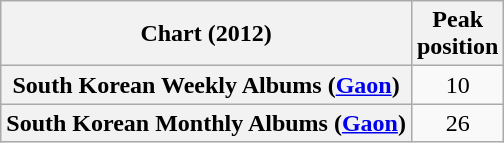<table class="wikitable plainrowheaders">
<tr>
<th>Chart (2012)</th>
<th>Peak<br>position</th>
</tr>
<tr>
<th scope="row">South Korean Weekly Albums (<a href='#'>Gaon</a>)</th>
<td align="center">10</td>
</tr>
<tr>
<th scope="row">South Korean Monthly Albums (<a href='#'>Gaon</a>)</th>
<td align="center">26</td>
</tr>
</table>
